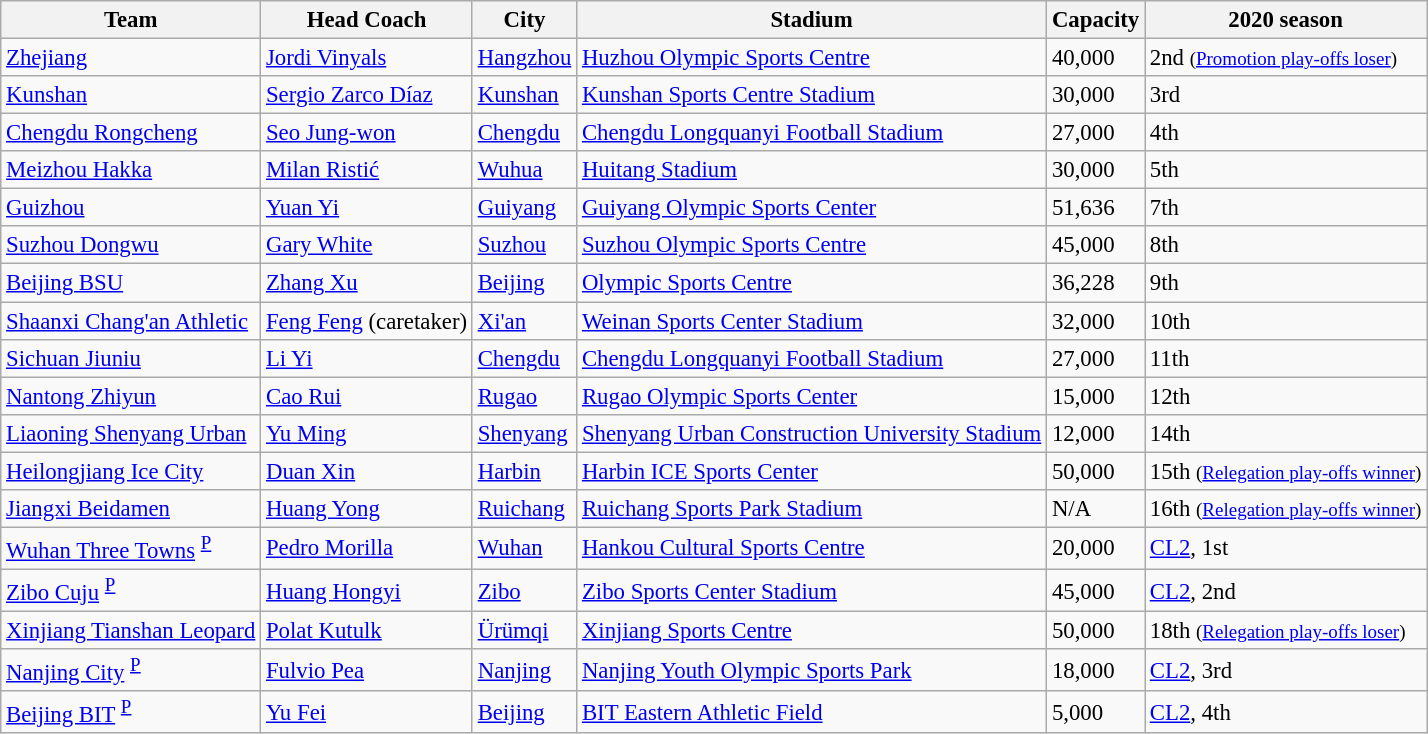<table class="wikitable sortable" style="font-size:95%">
<tr>
<th>Team</th>
<th>Head Coach</th>
<th>City</th>
<th>Stadium</th>
<th>Capacity</th>
<th>2020 season</th>
</tr>
<tr>
<td><a href='#'>Zhejiang</a></td>
<td> <a href='#'>Jordi Vinyals</a></td>
<td><a href='#'>Hangzhou</a></td>
<td><a href='#'>Huzhou Olympic Sports Centre</a></td>
<td>40,000</td>
<td data-sort-value="1">2nd <small>(<a href='#'>Promotion play-offs loser</a>)</small></td>
</tr>
<tr>
<td><a href='#'>Kunshan</a></td>
<td> <a href='#'>Sergio Zarco Díaz</a></td>
<td><a href='#'>Kunshan</a></td>
<td><a href='#'>Kunshan Sports Centre Stadium</a></td>
<td>30,000</td>
<td data-sort-value="2">3rd</td>
</tr>
<tr>
<td><a href='#'>Chengdu Rongcheng</a></td>
<td> <a href='#'>Seo Jung-won</a></td>
<td><a href='#'>Chengdu</a></td>
<td><a href='#'>Chengdu Longquanyi Football Stadium</a></td>
<td>27,000</td>
<td data-sort-value="3">4th</td>
</tr>
<tr>
<td><a href='#'>Meizhou Hakka</a></td>
<td> <a href='#'>Milan Ristić</a></td>
<td><a href='#'>Wuhua</a></td>
<td><a href='#'>Huitang Stadium</a></td>
<td>30,000</td>
<td data-sort-value="4">5th</td>
</tr>
<tr>
<td><a href='#'>Guizhou</a></td>
<td> <a href='#'>Yuan Yi</a></td>
<td><a href='#'>Guiyang</a></td>
<td><a href='#'>Guiyang Olympic Sports Center</a></td>
<td>51,636</td>
<td data-sort-value="5">7th</td>
</tr>
<tr>
<td><a href='#'>Suzhou Dongwu</a></td>
<td> <a href='#'>Gary White</a></td>
<td><a href='#'>Suzhou</a></td>
<td><a href='#'>Suzhou Olympic Sports Centre</a></td>
<td>45,000</td>
<td data-sort-value="6">8th</td>
</tr>
<tr>
<td><a href='#'>Beijing BSU</a></td>
<td> <a href='#'>Zhang Xu</a></td>
<td><a href='#'>Beijing</a></td>
<td><a href='#'>Olympic Sports Centre</a></td>
<td>36,228</td>
<td data-sort-value="7">9th</td>
</tr>
<tr>
<td><a href='#'>Shaanxi Chang'an Athletic</a></td>
<td> <a href='#'>Feng Feng</a> (caretaker)</td>
<td><a href='#'>Xi'an</a></td>
<td><a href='#'>Weinan Sports Center Stadium</a></td>
<td>32,000</td>
<td data-sort-value="8">10th</td>
</tr>
<tr>
<td><a href='#'>Sichuan Jiuniu</a></td>
<td> <a href='#'>Li Yi</a></td>
<td><a href='#'>Chengdu</a></td>
<td><a href='#'>Chengdu Longquanyi Football Stadium</a></td>
<td>27,000</td>
<td data-sort-value="9">11th</td>
</tr>
<tr>
<td><a href='#'>Nantong Zhiyun</a></td>
<td> <a href='#'>Cao Rui</a></td>
<td><a href='#'>Rugao</a></td>
<td><a href='#'>Rugao Olympic Sports Center</a></td>
<td>15,000</td>
<td data-sort-value="10">12th</td>
</tr>
<tr>
<td><a href='#'>Liaoning Shenyang Urban</a></td>
<td> <a href='#'>Yu Ming</a></td>
<td><a href='#'>Shenyang</a></td>
<td><a href='#'>Shenyang Urban Construction University Stadium</a></td>
<td>12,000</td>
<td data-sort-value="11">14th</td>
</tr>
<tr>
<td><a href='#'>Heilongjiang Ice City</a></td>
<td> <a href='#'>Duan Xin</a></td>
<td><a href='#'>Harbin</a></td>
<td><a href='#'>Harbin ICE Sports Center</a></td>
<td>50,000</td>
<td data-sort-value="12">15th <small>(<a href='#'>Relegation play-offs winner</a>)</small></td>
</tr>
<tr>
<td><a href='#'>Jiangxi Beidamen</a></td>
<td> <a href='#'>Huang Yong</a></td>
<td><a href='#'>Ruichang</a></td>
<td><a href='#'>Ruichang Sports Park Stadium</a></td>
<td>N/A</td>
<td data-sort-value="13">16th <small>(<a href='#'>Relegation play-offs winner</a>)</small></td>
</tr>
<tr>
<td><a href='#'>Wuhan Three Towns</a> <sup><a href='#'>P</a></sup></td>
<td> <a href='#'>Pedro Morilla</a></td>
<td><a href='#'>Wuhan</a></td>
<td><a href='#'>Hankou Cultural Sports Centre</a></td>
<td>20,000</td>
<td data-sort-value="14"><a href='#'>CL2</a>, 1st</td>
</tr>
<tr>
<td><a href='#'>Zibo Cuju</a> <sup><a href='#'>P</a></sup></td>
<td> <a href='#'>Huang Hongyi</a></td>
<td><a href='#'>Zibo</a></td>
<td><a href='#'>Zibo Sports Center Stadium</a></td>
<td>45,000</td>
<td data-sort-value="15"><a href='#'>CL2</a>, 2nd</td>
</tr>
<tr>
<td><a href='#'>Xinjiang Tianshan Leopard</a></td>
<td> <a href='#'>Polat Kutulk</a></td>
<td><a href='#'>Ürümqi</a></td>
<td><a href='#'>Xinjiang Sports Centre</a></td>
<td>50,000</td>
<td data-sort-value="16">18th <small>(<a href='#'>Relegation play-offs loser</a>)</small></td>
</tr>
<tr>
<td><a href='#'>Nanjing City</a> <sup><a href='#'>P</a></sup></td>
<td> <a href='#'>Fulvio Pea</a></td>
<td><a href='#'>Nanjing</a></td>
<td><a href='#'>Nanjing Youth Olympic Sports Park</a></td>
<td>18,000</td>
<td data-sort-value="17"><a href='#'>CL2</a>, 3rd</td>
</tr>
<tr>
<td><a href='#'>Beijing BIT</a> <sup><a href='#'>P</a></sup></td>
<td> <a href='#'>Yu Fei</a></td>
<td><a href='#'>Beijing</a></td>
<td><a href='#'>BIT Eastern Athletic Field</a></td>
<td>5,000</td>
<td data-sort-value="18"><a href='#'>CL2</a>, 4th</td>
</tr>
</table>
